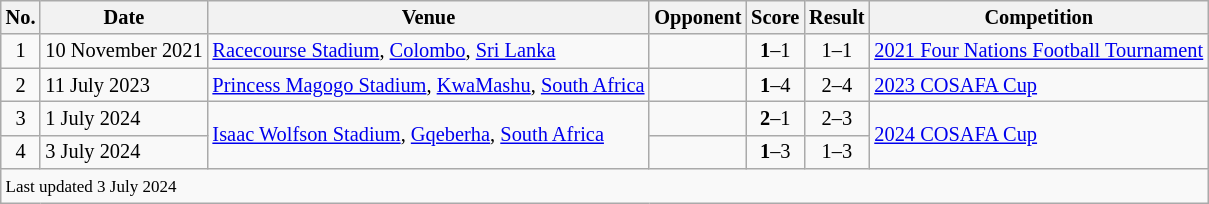<table class="wikitable" style="font-size:85%;">
<tr>
<th>No.</th>
<th>Date</th>
<th>Venue</th>
<th>Opponent</th>
<th>Score</th>
<th>Result</th>
<th>Competition</th>
</tr>
<tr>
<td align="center">1</td>
<td>10 November 2021</td>
<td><a href='#'>Racecourse Stadium</a>, <a href='#'>Colombo</a>, <a href='#'>Sri Lanka</a></td>
<td></td>
<td align=center><strong>1</strong>–1</td>
<td align=center>1–1</td>
<td><a href='#'>2021 Four Nations Football Tournament</a></td>
</tr>
<tr>
<td align="center">2</td>
<td>11 July 2023</td>
<td><a href='#'>Princess Magogo Stadium</a>, <a href='#'>KwaMashu</a>, <a href='#'>South Africa</a></td>
<td></td>
<td align=center><strong>1</strong>–4</td>
<td align=center>2–4</td>
<td><a href='#'>2023 COSAFA Cup</a></td>
</tr>
<tr>
<td align="center">3</td>
<td>1 July 2024</td>
<td rowspan=2><a href='#'>Isaac Wolfson Stadium</a>, <a href='#'>Gqeberha</a>, <a href='#'>South Africa</a></td>
<td></td>
<td align=center><strong>2</strong>–1</td>
<td align=center>2–3</td>
<td rowspan=2><a href='#'>2024 COSAFA Cup</a></td>
</tr>
<tr>
<td align="center">4</td>
<td>3 July 2024</td>
<td></td>
<td align=center><strong>1</strong>–3</td>
<td align=center>1–3</td>
</tr>
<tr>
<td colspan="7"><small>Last updated 3 July 2024  </small></td>
</tr>
</table>
